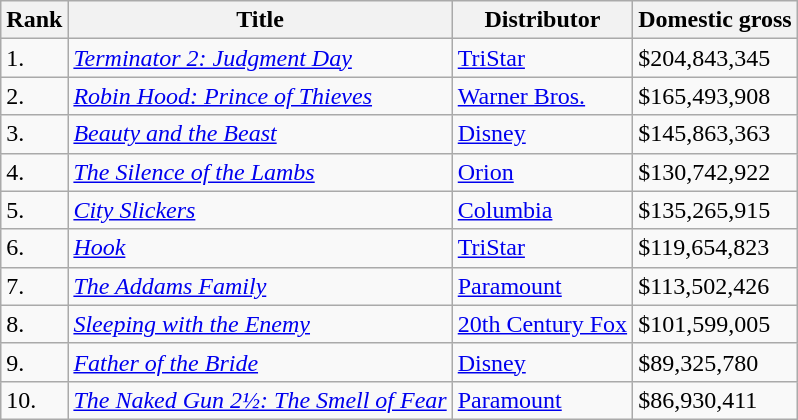<table class="wikitable sortable" style="margin:auto; margin:auto;">
<tr>
<th>Rank</th>
<th>Title</th>
<th>Distributor</th>
<th>Domestic gross</th>
</tr>
<tr>
<td>1.</td>
<td><em><a href='#'>Terminator 2: Judgment Day</a></em></td>
<td><a href='#'>TriStar</a></td>
<td>$204,843,345</td>
</tr>
<tr>
<td>2.</td>
<td><em><a href='#'>Robin Hood: Prince of Thieves</a></em></td>
<td><a href='#'>Warner Bros.</a></td>
<td>$165,493,908</td>
</tr>
<tr>
<td>3.</td>
<td><em><a href='#'>Beauty and the Beast</a></em></td>
<td><a href='#'>Disney</a></td>
<td>$145,863,363</td>
</tr>
<tr>
<td>4.</td>
<td><em><a href='#'>The Silence of the Lambs</a></em></td>
<td><a href='#'>Orion</a></td>
<td>$130,742,922</td>
</tr>
<tr>
<td>5.</td>
<td><em><a href='#'>City Slickers</a></em></td>
<td><a href='#'>Columbia</a></td>
<td>$135,265,915</td>
</tr>
<tr>
<td>6.</td>
<td><em><a href='#'>Hook</a></em></td>
<td><a href='#'>TriStar</a></td>
<td>$119,654,823</td>
</tr>
<tr>
<td>7.</td>
<td><em><a href='#'>The Addams Family</a></em></td>
<td><a href='#'>Paramount</a></td>
<td>$113,502,426</td>
</tr>
<tr>
<td>8.</td>
<td><em><a href='#'>Sleeping with the Enemy</a></em></td>
<td><a href='#'>20th Century Fox</a></td>
<td>$101,599,005</td>
</tr>
<tr>
<td>9.</td>
<td><em><a href='#'>Father of the Bride</a></em></td>
<td><a href='#'>Disney</a></td>
<td>$89,325,780</td>
</tr>
<tr>
<td>10.</td>
<td><em><a href='#'>The Naked Gun 2½: The Smell of Fear</a></em></td>
<td><a href='#'>Paramount</a></td>
<td>$86,930,411</td>
</tr>
</table>
